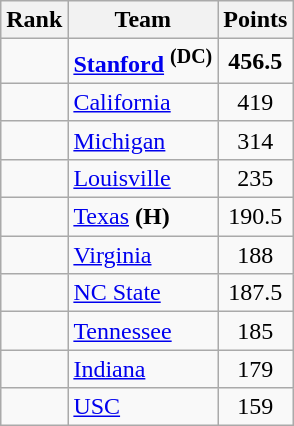<table class="wikitable sortable" style="text-align:center">
<tr>
<th>Rank</th>
<th>Team</th>
<th>Points</th>
</tr>
<tr>
<td></td>
<td align=left><strong><a href='#'>Stanford</a> <sup>(DC)</sup></strong></td>
<td><strong>456.5</strong></td>
</tr>
<tr>
<td></td>
<td align=left><a href='#'>California</a></td>
<td>419</td>
</tr>
<tr>
<td></td>
<td align=left><a href='#'>Michigan</a></td>
<td>314</td>
</tr>
<tr>
<td></td>
<td align=left><a href='#'>Louisville</a></td>
<td>235</td>
</tr>
<tr>
<td></td>
<td align=left><a href='#'>Texas</a> <strong>(H)</strong></td>
<td>190.5</td>
</tr>
<tr>
<td></td>
<td align=left><a href='#'>Virginia</a></td>
<td>188</td>
</tr>
<tr>
<td></td>
<td align=left><a href='#'>NC State</a></td>
<td>187.5</td>
</tr>
<tr>
<td></td>
<td align=left><a href='#'>Tennessee</a></td>
<td>185</td>
</tr>
<tr>
<td></td>
<td align=left><a href='#'>Indiana</a></td>
<td>179</td>
</tr>
<tr>
<td></td>
<td align=left><a href='#'>USC</a></td>
<td>159</td>
</tr>
</table>
